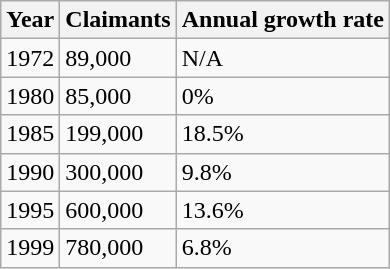<table class="wikitable">
<tr>
<th>Year</th>
<th>Claimants</th>
<th>Annual growth rate</th>
</tr>
<tr>
<td>1972</td>
<td>89,000</td>
<td>N/A</td>
</tr>
<tr>
<td>1980</td>
<td>85,000</td>
<td>0%</td>
</tr>
<tr>
<td>1985</td>
<td>199,000</td>
<td>18.5%</td>
</tr>
<tr>
<td>1990</td>
<td>300,000</td>
<td>9.8%</td>
</tr>
<tr>
<td>1995</td>
<td>600,000</td>
<td>13.6%</td>
</tr>
<tr>
<td>1999</td>
<td>780,000</td>
<td>6.8%</td>
</tr>
</table>
